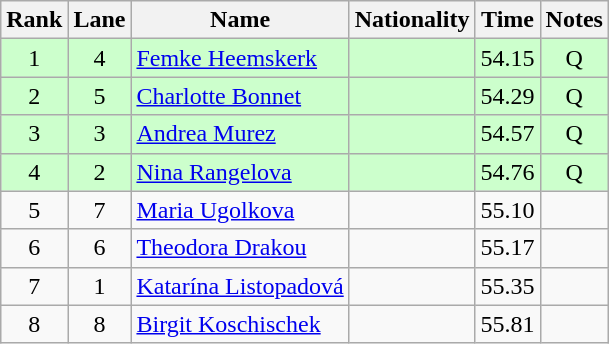<table class="wikitable sortable" style="text-align:center">
<tr>
<th>Rank</th>
<th>Lane</th>
<th>Name</th>
<th>Nationality</th>
<th>Time</th>
<th>Notes</th>
</tr>
<tr bgcolor=ccffcc>
<td>1</td>
<td>4</td>
<td align=left><a href='#'>Femke Heemskerk</a></td>
<td align=left></td>
<td>54.15</td>
<td>Q</td>
</tr>
<tr bgcolor=ccffcc>
<td>2</td>
<td>5</td>
<td align=left><a href='#'>Charlotte Bonnet</a></td>
<td align=left></td>
<td>54.29</td>
<td>Q</td>
</tr>
<tr bgcolor=ccffcc>
<td>3</td>
<td>3</td>
<td align=left><a href='#'>Andrea Murez</a></td>
<td align=left></td>
<td>54.57</td>
<td>Q</td>
</tr>
<tr bgcolor=ccffcc>
<td>4</td>
<td>2</td>
<td align=left><a href='#'>Nina Rangelova</a></td>
<td align=left></td>
<td>54.76</td>
<td>Q</td>
</tr>
<tr>
<td>5</td>
<td>7</td>
<td align=left><a href='#'>Maria Ugolkova</a></td>
<td align=left></td>
<td>55.10</td>
<td></td>
</tr>
<tr>
<td>6</td>
<td>6</td>
<td align=left><a href='#'>Theodora Drakou</a></td>
<td align=left></td>
<td>55.17</td>
<td></td>
</tr>
<tr>
<td>7</td>
<td>1</td>
<td align=left><a href='#'>Katarína Listopadová</a></td>
<td align=left></td>
<td>55.35</td>
<td></td>
</tr>
<tr>
<td>8</td>
<td>8</td>
<td align=left><a href='#'>Birgit Koschischek</a></td>
<td align=left></td>
<td>55.81</td>
<td></td>
</tr>
</table>
